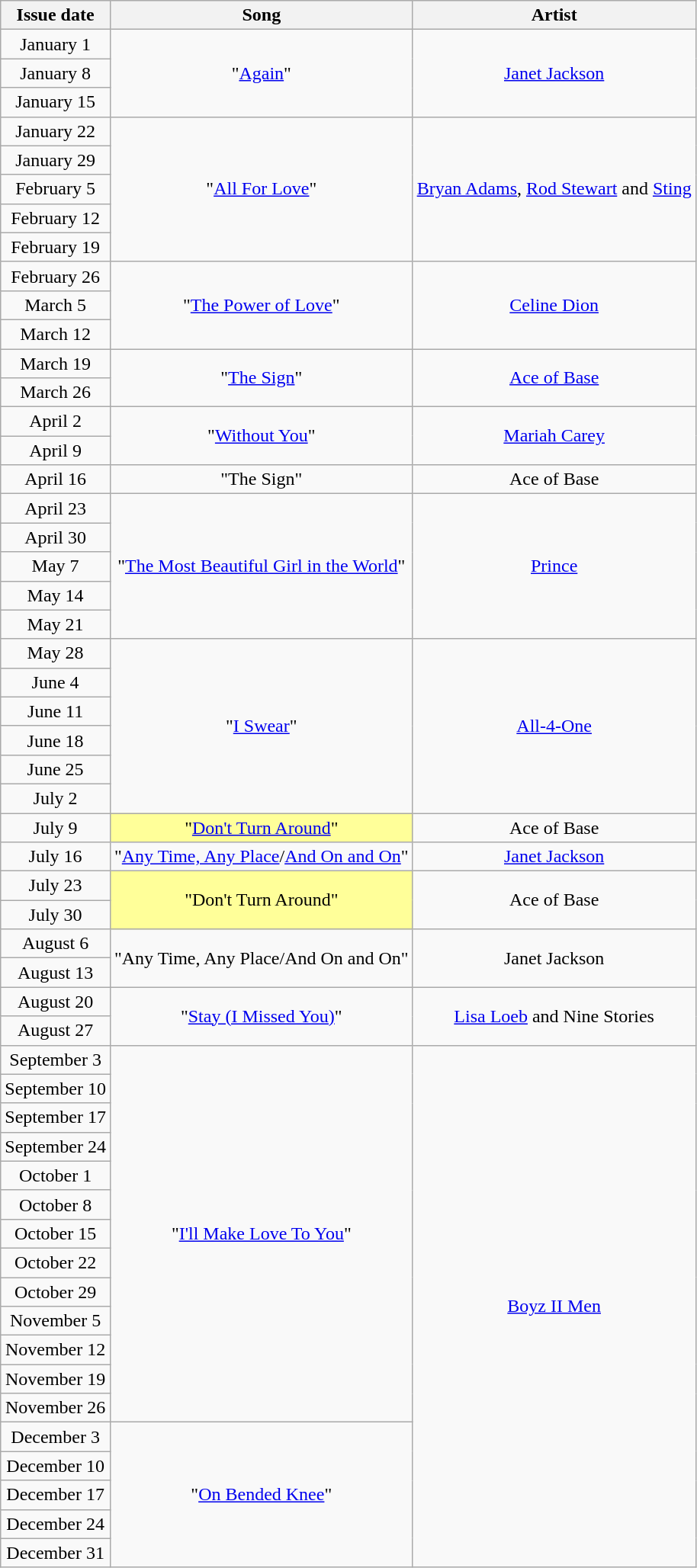<table class="wikitable plainrowheaders" style="text-align: center">
<tr>
<th>Issue date</th>
<th>Song</th>
<th>Artist</th>
</tr>
<tr>
<td>January 1</td>
<td rowspan="3">"<a href='#'>Again</a>"</td>
<td rowspan="3"><a href='#'>Janet Jackson</a></td>
</tr>
<tr>
<td>January 8</td>
</tr>
<tr>
<td>January 15</td>
</tr>
<tr>
<td>January 22</td>
<td rowspan="5">"<a href='#'>All For Love</a>"</td>
<td rowspan="5"><a href='#'>Bryan Adams</a>, <a href='#'>Rod Stewart</a> and <a href='#'>Sting</a></td>
</tr>
<tr>
<td>January 29</td>
</tr>
<tr>
<td>February 5</td>
</tr>
<tr>
<td>February 12</td>
</tr>
<tr>
<td>February 19</td>
</tr>
<tr>
<td>February 26</td>
<td rowspan="3">"<a href='#'>The Power of Love</a>"</td>
<td rowspan="3"><a href='#'>Celine Dion</a></td>
</tr>
<tr>
<td>March 5</td>
</tr>
<tr>
<td>March 12</td>
</tr>
<tr>
<td>March 19</td>
<td rowspan="2">"<a href='#'>The Sign</a>"</td>
<td rowspan="2"><a href='#'>Ace of Base</a></td>
</tr>
<tr>
<td>March 26</td>
</tr>
<tr>
<td>April 2</td>
<td rowspan="2">"<a href='#'>Without You</a>"</td>
<td rowspan="2"><a href='#'>Mariah Carey</a></td>
</tr>
<tr>
<td>April 9</td>
</tr>
<tr>
<td>April 16</td>
<td>"The Sign"</td>
<td>Ace of Base</td>
</tr>
<tr>
<td>April 23</td>
<td rowspan="5">"<a href='#'>The Most Beautiful Girl in the World</a>"</td>
<td rowspan="5"><a href='#'>Prince</a></td>
</tr>
<tr>
<td>April 30</td>
</tr>
<tr>
<td>May 7</td>
</tr>
<tr>
<td>May 14</td>
</tr>
<tr>
<td>May 21</td>
</tr>
<tr>
<td>May 28</td>
<td rowspan="6">"<a href='#'>I Swear</a>"</td>
<td rowspan="6"><a href='#'>All-4-One</a></td>
</tr>
<tr>
<td>June 4</td>
</tr>
<tr>
<td>June 11</td>
</tr>
<tr>
<td>June 18</td>
</tr>
<tr>
<td>June 25</td>
</tr>
<tr>
<td>July 2</td>
</tr>
<tr>
<td>July 9</td>
<td bgcolor=#FFFF99>"<a href='#'>Don't Turn Around</a>" </td>
<td>Ace of Base</td>
</tr>
<tr>
<td>July 16</td>
<td>"<a href='#'>Any Time, Any Place</a>/<a href='#'>And On and On</a>"</td>
<td><a href='#'>Janet Jackson</a></td>
</tr>
<tr>
<td>July 23</td>
<td bgcolor=#FFFF99 rowspan="2">"Don't Turn Around" </td>
<td rowspan="2">Ace of Base</td>
</tr>
<tr>
<td>July 30</td>
</tr>
<tr>
<td>August 6</td>
<td rowspan="2">"Any Time, Any Place/And On and On"</td>
<td rowspan="2">Janet Jackson</td>
</tr>
<tr>
<td>August 13</td>
</tr>
<tr>
<td>August 20</td>
<td rowspan="2">"<a href='#'>Stay (I Missed You)</a>"</td>
<td rowspan="2"><a href='#'>Lisa Loeb</a> and Nine Stories</td>
</tr>
<tr>
<td>August 27</td>
</tr>
<tr>
<td>September 3</td>
<td rowspan="13">"<a href='#'>I'll Make Love To You</a>"</td>
<td rowspan="18"><a href='#'>Boyz II Men</a></td>
</tr>
<tr>
<td>September 10</td>
</tr>
<tr>
<td>September 17</td>
</tr>
<tr>
<td>September 24</td>
</tr>
<tr>
<td>October 1</td>
</tr>
<tr>
<td>October 8</td>
</tr>
<tr>
<td>October 15</td>
</tr>
<tr>
<td>October 22</td>
</tr>
<tr>
<td>October 29</td>
</tr>
<tr>
<td>November 5</td>
</tr>
<tr>
<td>November 12</td>
</tr>
<tr>
<td>November 19</td>
</tr>
<tr>
<td>November 26</td>
</tr>
<tr>
<td>December 3</td>
<td rowspan="5">"<a href='#'>On Bended Knee</a>"</td>
</tr>
<tr>
<td>December 10</td>
</tr>
<tr>
<td>December 17</td>
</tr>
<tr>
<td>December 24</td>
</tr>
<tr>
<td>December 31</td>
</tr>
</table>
